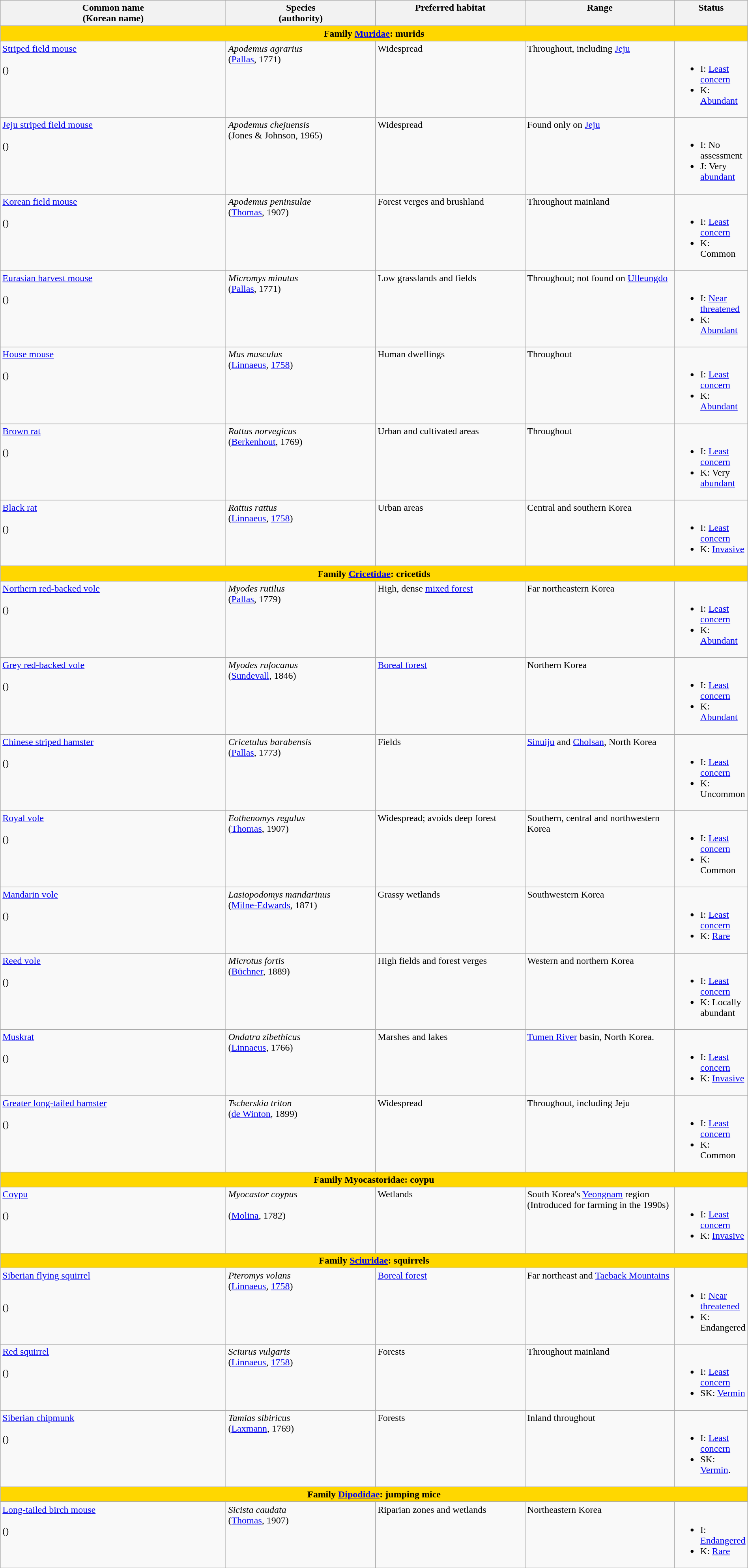<table width=100% class="wikitable" style="text-align:left;">
<tr valign="top">
<th>Common name<br>(Korean name)</th>
<th width="20%">Species<br>(authority)</th>
<th width="20%">Preferred habitat</th>
<th width="20%">Range</th>
<th width="15em">Status</th>
</tr>
<tr>
<td style="text-align:center;background:gold;" colspan=5><strong>Family <a href='#'>Muridae</a>: murids</strong></td>
</tr>
<tr valign="top">
<td><a href='#'>Striped field mouse</a><br>
<br>()</td>
<td><em>Apodemus agrarius</em><br>(<a href='#'>Pallas</a>, 1771)</td>
<td>Widespread</td>
<td>Throughout, including <a href='#'>Jeju</a></td>
<td><br><ul><li>I: <a href='#'>Least concern</a></li><li>K: <a href='#'>Abundant</a></li></ul></td>
</tr>
<tr valign="top">
<td><a href='#'>Jeju striped field mouse</a><br><br>()</td>
<td><em>Apodemus chejuensis</em><br>(Jones & Johnson, 1965)</td>
<td>Widespread</td>
<td>Found only on <a href='#'>Jeju</a></td>
<td><br><ul><li>I: No assessment</li><li>J: Very <a href='#'>abundant</a></li></ul></td>
</tr>
<tr valign="top">
<td><a href='#'>Korean field mouse</a><br><br>()</td>
<td><em>Apodemus peninsulae</em><br>(<a href='#'>Thomas</a>, 1907)</td>
<td>Forest verges and brushland</td>
<td>Throughout mainland</td>
<td><br><ul><li>I: <a href='#'>Least concern</a></li><li>K: Common</li></ul></td>
</tr>
<tr valign="top">
<td><a href='#'>Eurasian harvest mouse</a><br>
<br>()</td>
<td><em>Micromys minutus</em><br>(<a href='#'>Pallas</a>, 1771)</td>
<td>Low grasslands and fields</td>
<td>Throughout; not found on <a href='#'>Ulleungdo</a></td>
<td><br><ul><li>I: <a href='#'>Near threatened</a></li><li>K: <a href='#'>Abundant</a></li></ul></td>
</tr>
<tr valign="top">
<td><a href='#'>House mouse</a><br>
<br>()</td>
<td><em>Mus musculus</em><br>(<a href='#'>Linnaeus</a>, <a href='#'>1758</a>)</td>
<td>Human dwellings</td>
<td>Throughout</td>
<td><br><ul><li>I: <a href='#'>Least concern</a></li><li>K: <a href='#'>Abundant</a></li></ul></td>
</tr>
<tr valign="top">
<td><a href='#'>Brown rat</a><br>
<br>()</td>
<td><em>Rattus norvegicus</em><br>(<a href='#'>Berkenhout</a>, 1769)</td>
<td>Urban and cultivated areas</td>
<td>Throughout</td>
<td><br><ul><li>I: <a href='#'>Least concern</a></li><li>K: Very <a href='#'>abundant</a></li></ul></td>
</tr>
<tr valign="top">
<td><a href='#'>Black rat</a><br>
<br>()</td>
<td><em>Rattus rattus</em><br>(<a href='#'>Linnaeus</a>, <a href='#'>1758</a>)</td>
<td>Urban areas</td>
<td>Central and southern Korea</td>
<td><br><ul><li>I: <a href='#'>Least concern</a></li><li>K: <a href='#'>Invasive</a></li></ul></td>
</tr>
<tr>
<td style="text-align:center;background:gold;" colspan=5><strong>Family <a href='#'>Cricetidae</a>: cricetids</strong></td>
</tr>
<tr valign="top">
<td><a href='#'>Northern red-backed vole</a><br>
<br>()</td>
<td><em>Myodes rutilus</em><br>(<a href='#'>Pallas</a>, 1779)</td>
<td>High, dense <a href='#'>mixed forest</a></td>
<td>Far northeastern Korea</td>
<td><br><ul><li>I: <a href='#'>Least concern</a></li><li>K: <a href='#'>Abundant</a></li></ul></td>
</tr>
<tr valign="top">
<td><a href='#'>Grey red-backed vole</a><br>
<br>()</td>
<td><em>Myodes rufocanus</em><br>(<a href='#'>Sundevall</a>, 1846)</td>
<td><a href='#'>Boreal forest</a></td>
<td>Northern Korea</td>
<td><br><ul><li>I: <a href='#'>Least concern</a></li><li>K: <a href='#'>Abundant</a></li></ul></td>
</tr>
<tr valign="top">
<td><a href='#'>Chinese striped hamster</a><br>
<br>()</td>
<td><em>Cricetulus barabensis</em><br>(<a href='#'>Pallas</a>, 1773)</td>
<td>Fields</td>
<td><a href='#'>Sinuiju</a> and <a href='#'>Cholsan</a>, North Korea</td>
<td><br><ul><li>I: <a href='#'>Least concern</a></li><li>K: Uncommon</li></ul></td>
</tr>
<tr valign="top">
<td><a href='#'>Royal vole</a><br><br>()</td>
<td><em>Eothenomys regulus</em><br>(<a href='#'>Thomas</a>, 1907)</td>
<td>Widespread; avoids deep forest</td>
<td>Southern, central and northwestern Korea</td>
<td><br><ul><li>I: <a href='#'>Least concern</a></li><li>K: Common</li></ul></td>
</tr>
<tr valign="top">
<td><a href='#'>Mandarin vole</a><br>
<br>()</td>
<td><em>Lasiopodomys mandarinus</em><br>(<a href='#'>Milne-Edwards</a>, 1871)</td>
<td>Grassy wetlands</td>
<td>Southwestern Korea</td>
<td><br><ul><li>I: <a href='#'>Least concern</a></li><li>K: <a href='#'>Rare</a></li></ul></td>
</tr>
<tr valign="top">
<td><a href='#'>Reed vole</a><br>
<br>()</td>
<td><em>Microtus fortis</em><br>(<a href='#'>Büchner</a>, 1889)</td>
<td>High fields and forest verges</td>
<td>Western and northern Korea</td>
<td><br><ul><li>I: <a href='#'>Least concern</a></li><li>K: Locally abundant</li></ul></td>
</tr>
<tr valign="top">
<td><a href='#'>Muskrat</a><br>
<br>()</td>
<td><em>Ondatra zibethicus</em><br>(<a href='#'>Linnaeus</a>, 1766)</td>
<td>Marshes and lakes</td>
<td><a href='#'>Tumen River</a> basin, North Korea.</td>
<td><br><ul><li>I: <a href='#'>Least concern</a></li><li>K: <a href='#'>Invasive</a></li></ul></td>
</tr>
<tr valign="top">
<td><a href='#'>Greater long-tailed hamster</a><br><br>()</td>
<td><em>Tscherskia triton</em><br>(<a href='#'>de Winton</a>, 1899)</td>
<td>Widespread</td>
<td>Throughout, including Jeju</td>
<td><br><ul><li>I: <a href='#'>Least concern</a></li><li>K: Common</li></ul></td>
</tr>
<tr>
<td style="text-align:center;background:gold;" colspan=5><strong>Family Myocastoridae: coypu</strong></td>
</tr>
<tr valign="top">
<td><a href='#'>Coypu</a><br>
<br>()</td>
<td><em>Myocastor coypus</em><br><br>(<a href='#'>Molina</a>, 1782)</td>
<td>Wetlands</td>
<td>South Korea's <a href='#'>Yeongnam</a> region (Introduced for farming in the 1990s)</td>
<td><br><ul><li>I: <a href='#'>Least concern</a></li><li>K: <a href='#'>Invasive</a></li></ul></td>
</tr>
<tr>
<td style="text-align:center;background:gold;" colspan=5><strong>Family <a href='#'>Sciuridae</a>: squirrels</strong></td>
</tr>
<tr valign="top">
<td><a href='#'>Siberian flying squirrel</a><br><br><br>()</td>
<td><em>Pteromys volans</em><br>(<a href='#'>Linnaeus</a>, <a href='#'>1758</a>)</td>
<td><a href='#'>Boreal forest</a></td>
<td>Far northeast and <a href='#'>Taebaek Mountains</a></td>
<td><br><ul><li>I: <a href='#'>Near threatened</a></li><li>K: Endangered</li></ul></td>
</tr>
<tr valign="top">
<td><a href='#'>Red squirrel</a><br>
<br>()</td>
<td><em>Sciurus vulgaris</em><br>(<a href='#'>Linnaeus</a>, <a href='#'>1758</a>)</td>
<td>Forests</td>
<td>Throughout mainland</td>
<td><br><ul><li>I: <a href='#'>Least concern</a></li><li>SK: <a href='#'>Vermin</a></li></ul></td>
</tr>
<tr valign="top">
<td><a href='#'>Siberian chipmunk</a><br>
<br>()</td>
<td><em>Tamias sibiricus</em><br>(<a href='#'>Laxmann</a>, 1769)</td>
<td>Forests</td>
<td>Inland throughout</td>
<td><br><ul><li>I: <a href='#'>Least concern</a></li><li>SK: <a href='#'>Vermin</a>.</li></ul></td>
</tr>
<tr>
<td style="text-align:center;background:gold;" colspan=5><strong>Family <a href='#'>Dipodidae</a>: jumping mice</strong></td>
</tr>
<tr valign="top">
<td><a href='#'>Long-tailed birch mouse</a><br><br>()</td>
<td><em>Sicista caudata</em> <br>(<a href='#'>Thomas</a>, 1907)</td>
<td>Riparian zones and wetlands</td>
<td>Northeastern Korea</td>
<td><br><ul><li>I: <a href='#'>Endangered</a></li><li>K: <a href='#'>Rare</a></li></ul></td>
</tr>
</table>
